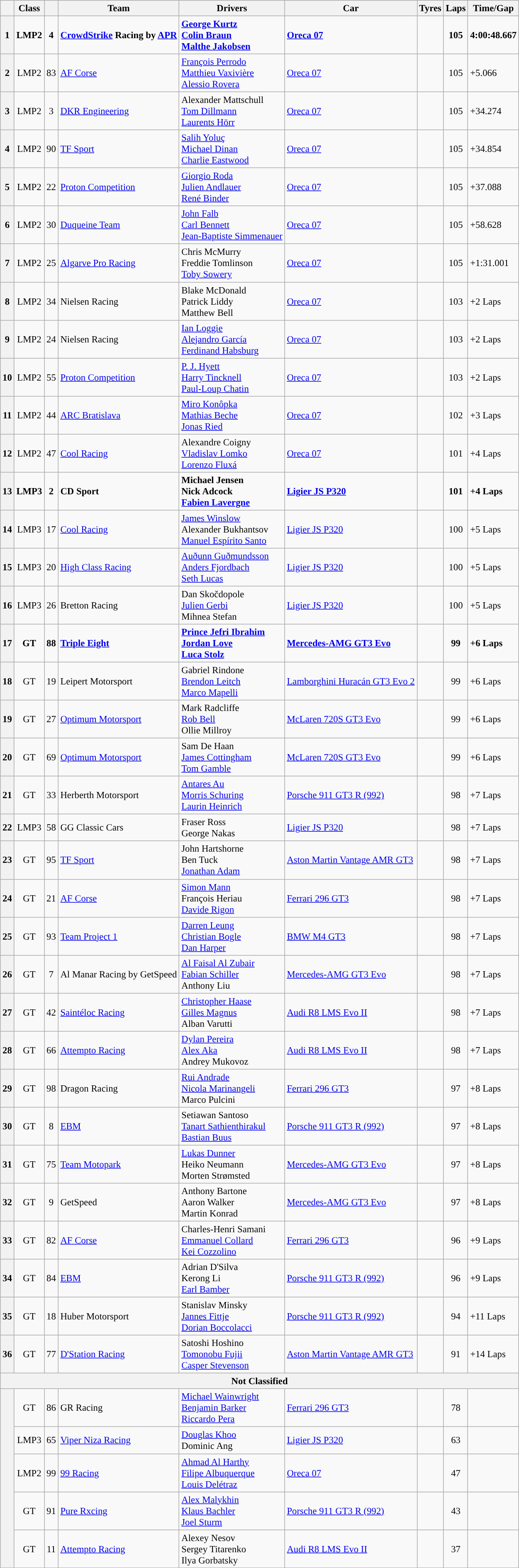<table class="wikitable" style="font-size:95%;">
<tr>
<th></th>
<th>Class</th>
<th></th>
<th>Team</th>
<th>Drivers</th>
<th>Car</th>
<th>Tyres</th>
<th>Laps</th>
<th>Time/Gap</th>
</tr>
<tr style="font-weight: bold;">
<th>1</th>
<td align="center">LMP2</td>
<td align="center">4</td>
<td> <a href='#'>CrowdStrike</a> Racing by <a href='#'>APR</a></td>
<td> <a href='#'>George Kurtz</a><br> <a href='#'>Colin Braun</a><br> <a href='#'>Malthe Jakobsen</a></td>
<td><a href='#'>Oreca 07</a></td>
<td align="center"></td>
<td align="center">105</td>
<td align="center">4:00:48.667</td>
</tr>
<tr>
<th>2</th>
<td align="center">LMP2</td>
<td align="center">83</td>
<td> <a href='#'>AF Corse</a></td>
<td> <a href='#'>François Perrodo</a><br> <a href='#'>Matthieu Vaxivière</a><br> <a href='#'>Alessio Rovera</a></td>
<td><a href='#'>Oreca 07</a></td>
<td align="center"></td>
<td align="center">105</td>
<td>+5.066</td>
</tr>
<tr>
<th>3</th>
<td align="center">LMP2</td>
<td align="center">3</td>
<td> <a href='#'>DKR Engineering</a></td>
<td> Alexander Mattschull<br> <a href='#'>Tom Dillmann</a><br> <a href='#'>Laurents Hörr</a></td>
<td><a href='#'>Oreca 07</a></td>
<td align="center"></td>
<td align="center">105</td>
<td>+34.274</td>
</tr>
<tr>
<th>4</th>
<td align="center">LMP2</td>
<td align="center">90</td>
<td> <a href='#'>TF Sport</a></td>
<td> <a href='#'>Salih Yoluç</a><br> <a href='#'>Michael Dinan</a><br> <a href='#'>Charlie Eastwood</a></td>
<td><a href='#'>Oreca 07</a></td>
<td align="center"></td>
<td align="center">105</td>
<td>+34.854</td>
</tr>
<tr>
<th>5</th>
<td align="center">LMP2</td>
<td align="center">22</td>
<td> <a href='#'>Proton Competition</a></td>
<td> <a href='#'>Giorgio Roda</a><br> <a href='#'>Julien Andlauer</a><br> <a href='#'>René Binder</a></td>
<td><a href='#'>Oreca 07</a></td>
<td align="center"></td>
<td align="center">105</td>
<td>+37.088</td>
</tr>
<tr>
<th>6</th>
<td align="center">LMP2</td>
<td align="center">30</td>
<td> <a href='#'>Duqueine Team</a></td>
<td> <a href='#'>John Falb</a><br> <a href='#'>Carl Bennett</a><br> <a href='#'>Jean-Baptiste Simmenauer</a></td>
<td><a href='#'>Oreca 07</a></td>
<td align="center"></td>
<td align="center">105</td>
<td>+58.628</td>
</tr>
<tr>
<th>7</th>
<td align="center">LMP2</td>
<td align="center">25</td>
<td> <a href='#'>Algarve Pro Racing</a></td>
<td> Chris McMurry<br> Freddie Tomlinson<br> <a href='#'>Toby Sowery</a></td>
<td><a href='#'>Oreca 07</a></td>
<td align="center"></td>
<td align="center">105</td>
<td>+1:31.001</td>
</tr>
<tr>
<th>8</th>
<td align="center">LMP2</td>
<td align="center">34</td>
<td> Nielsen Racing</td>
<td> Blake McDonald<br> Patrick Liddy<br> Matthew Bell</td>
<td><a href='#'>Oreca 07</a></td>
<td align="center"></td>
<td align="center">103</td>
<td>+2 Laps</td>
</tr>
<tr>
<th>9</th>
<td align="center">LMP2</td>
<td align="center">24</td>
<td> Nielsen Racing</td>
<td> <a href='#'>Ian Loggie</a><br> <a href='#'>Alejandro García</a><br> <a href='#'>Ferdinand Habsburg</a></td>
<td><a href='#'>Oreca 07</a></td>
<td align="center"></td>
<td align="center">103</td>
<td>+2 Laps</td>
</tr>
<tr>
<th>10</th>
<td align="center">LMP2</td>
<td align="center">55</td>
<td> <a href='#'>Proton Competition</a></td>
<td> <a href='#'>P. J. Hyett</a><br> <a href='#'>Harry Tincknell</a><br> <a href='#'>Paul-Loup Chatin</a></td>
<td><a href='#'>Oreca 07</a></td>
<td align="center"></td>
<td align="center">103</td>
<td>+2 Laps</td>
</tr>
<tr>
<th>11</th>
<td align="center">LMP2</td>
<td align="center">44</td>
<td> <a href='#'>ARC Bratislava</a></td>
<td> <a href='#'>Miro Konôpka</a><br> <a href='#'>Mathias Beche</a><br> <a href='#'>Jonas Ried</a></td>
<td><a href='#'>Oreca 07</a></td>
<td align="center"></td>
<td align="center">102</td>
<td>+3 Laps</td>
</tr>
<tr>
<th>12</th>
<td align="center">LMP2</td>
<td align="center">47</td>
<td> <a href='#'>Cool Racing</a></td>
<td> Alexandre Coigny<br> <a href='#'>Vladislav Lomko</a><br> <a href='#'>Lorenzo Fluxá</a></td>
<td><a href='#'>Oreca 07</a></td>
<td align="center"></td>
<td align="center">101</td>
<td>+4 Laps</td>
</tr>
<tr style="font-weight: bold;">
<th>13</th>
<td align="center">LMP3</td>
<td align="center">2</td>
<td> CD Sport</td>
<td> Michael Jensen<br> Nick Adcock<br> <a href='#'>Fabien Lavergne</a></td>
<td><a href='#'>Ligier JS P320</a></td>
<td align="center"></td>
<td align="center">101</td>
<td>+4 Laps</td>
</tr>
<tr>
<th>14</th>
<td align="center">LMP3</td>
<td align="center">17</td>
<td> <a href='#'>Cool Racing</a></td>
<td> <a href='#'>James Winslow</a><br> Alexander Bukhantsov<br> <a href='#'>Manuel Espírito Santo</a></td>
<td><a href='#'>Ligier JS P320</a></td>
<td align="center"></td>
<td align="center">100</td>
<td>+5 Laps</td>
</tr>
<tr>
<th>15</th>
<td align="center">LMP3</td>
<td align="center">20</td>
<td> <a href='#'>High Class Racing</a></td>
<td> <a href='#'>Auðunn Guðmundsson</a><br> <a href='#'>Anders Fjordbach</a><br> <a href='#'>Seth Lucas</a></td>
<td><a href='#'>Ligier JS P320</a></td>
<td align="center"></td>
<td align="center">100</td>
<td>+5 Laps</td>
</tr>
<tr>
<th>16</th>
<td align="center">LMP3</td>
<td align="center">26</td>
<td> Bretton Racing</td>
<td> Dan Skočdopole<br> <a href='#'>Julien Gerbi</a><br> Mihnea Stefan</td>
<td><a href='#'>Ligier JS P320</a></td>
<td align="center"></td>
<td align="center">100</td>
<td>+5 Laps</td>
</tr>
<tr style="font-weight: bold;">
<th>17</th>
<td align="center">GT</td>
<td align="center">88</td>
<td> <a href='#'>Triple Eight</a></td>
<td> <a href='#'>Prince Jefri Ibrahim</a><br> <a href='#'>Jordan Love</a><br> <a href='#'>Luca Stolz</a></td>
<td><a href='#'>Mercedes-AMG GT3 Evo</a></td>
<td align="center"></td>
<td align="center">99</td>
<td>+6 Laps</td>
</tr>
<tr>
<th>18</th>
<td align="center">GT</td>
<td align="center">19</td>
<td> Leipert Motorsport</td>
<td> Gabriel Rindone<br> <a href='#'>Brendon Leitch</a><br> <a href='#'>Marco Mapelli</a></td>
<td><a href='#'>Lamborghini Huracán GT3 Evo 2</a></td>
<td align="center"></td>
<td align="center">99</td>
<td>+6 Laps</td>
</tr>
<tr>
<th>19</th>
<td align="center">GT</td>
<td align="center">27</td>
<td> <a href='#'>Optimum Motorsport</a></td>
<td> Mark Radcliffe<br> <a href='#'>Rob Bell</a><br> Ollie Millroy</td>
<td><a href='#'>McLaren 720S GT3 Evo</a></td>
<td align="center"></td>
<td align="center">99</td>
<td>+6 Laps</td>
</tr>
<tr>
<th>20</th>
<td align="center">GT</td>
<td align="center">69</td>
<td> <a href='#'>Optimum Motorsport</a></td>
<td> Sam De Haan<br> <a href='#'>James Cottingham</a><br> <a href='#'>Tom Gamble</a></td>
<td><a href='#'>McLaren 720S GT3 Evo</a></td>
<td align="center"></td>
<td align="center">99</td>
<td>+6 Laps</td>
</tr>
<tr>
<th>21</th>
<td align="center">GT</td>
<td align="center">33</td>
<td> Herberth Motorsport</td>
<td> <a href='#'>Antares Au</a><br> <a href='#'>Morris Schuring</a><br> <a href='#'>Laurin Heinrich</a></td>
<td><a href='#'>Porsche 911 GT3 R (992)</a></td>
<td align="center"></td>
<td align="center">98</td>
<td>+7 Laps</td>
</tr>
<tr>
<th>22</th>
<td align="center">LMP3</td>
<td align="center">58</td>
<td> GG Classic Cars</td>
<td> Fraser Ross<br> George Nakas</td>
<td><a href='#'>Ligier JS P320</a></td>
<td align="center"></td>
<td align="center">98</td>
<td>+7 Laps</td>
</tr>
<tr>
<th>23</th>
<td align="center">GT</td>
<td align="center">95</td>
<td> <a href='#'>TF Sport</a></td>
<td> John Hartshorne<br> Ben Tuck<br> <a href='#'>Jonathan Adam</a></td>
<td><a href='#'>Aston Martin Vantage AMR GT3</a></td>
<td align="center"></td>
<td align="center">98</td>
<td>+7 Laps</td>
</tr>
<tr>
<th>24</th>
<td align="center">GT</td>
<td align="center">21</td>
<td> <a href='#'>AF Corse</a></td>
<td> <a href='#'>Simon Mann</a><br> François Heriau<br> <a href='#'>Davide Rigon</a></td>
<td><a href='#'>Ferrari 296 GT3</a></td>
<td align="center"></td>
<td align="center">98</td>
<td>+7 Laps</td>
</tr>
<tr>
<th>25</th>
<td align="center">GT</td>
<td align="center">93</td>
<td> <a href='#'>Team Project 1</a></td>
<td> <a href='#'>Darren Leung</a><br> <a href='#'>Christian Bogle</a><br> <a href='#'>Dan Harper</a></td>
<td><a href='#'>BMW M4 GT3</a></td>
<td align="center"></td>
<td align="center">98</td>
<td>+7 Laps</td>
</tr>
<tr>
<th>26</th>
<td align="center">GT</td>
<td align="center">7</td>
<td> Al Manar Racing by GetSpeed</td>
<td> <a href='#'>Al Faisal Al Zubair</a><br> <a href='#'>Fabian Schiller</a><br> Anthony Liu</td>
<td><a href='#'>Mercedes-AMG GT3 Evo</a></td>
<td align="center"></td>
<td align="center">98</td>
<td>+7 Laps</td>
</tr>
<tr>
<th>27</th>
<td align="center">GT</td>
<td align="center">42</td>
<td> <a href='#'>Saintéloc Racing</a></td>
<td> <a href='#'>Christopher Haase</a><br> <a href='#'>Gilles Magnus</a><br> Alban Varutti</td>
<td><a href='#'>Audi R8 LMS Evo II</a></td>
<td align="center"></td>
<td align="center">98</td>
<td>+7 Laps</td>
</tr>
<tr>
<th>28</th>
<td align="center">GT</td>
<td align="center">66</td>
<td> <a href='#'>Attempto Racing</a></td>
<td> <a href='#'>Dylan Pereira</a><br> <a href='#'>Alex Aka</a><br> Andrey Mukovoz</td>
<td><a href='#'>Audi R8 LMS Evo II</a></td>
<td align="center"></td>
<td align="center">98</td>
<td>+7 Laps</td>
</tr>
<tr>
<th>29</th>
<td align="center">GT</td>
<td align="center">98</td>
<td> Dragon Racing</td>
<td> <a href='#'>Rui Andrade</a><br> <a href='#'>Nicola Marinangeli</a><br> Marco Pulcini</td>
<td><a href='#'>Ferrari 296 GT3</a></td>
<td align="center"></td>
<td align="center">97</td>
<td>+8 Laps</td>
</tr>
<tr>
<th>30</th>
<td align="center">GT</td>
<td align="center">8</td>
<td> <a href='#'>EBM</a></td>
<td> Setiawan Santoso<br> <a href='#'>Tanart Sathienthirakul</a><br> <a href='#'>Bastian Buus</a></td>
<td><a href='#'>Porsche 911 GT3 R (992)</a></td>
<td align="center"></td>
<td align="center">97</td>
<td>+8 Laps</td>
</tr>
<tr>
<th>31</th>
<td align="center">GT</td>
<td align="center">75</td>
<td> <a href='#'>Team Motopark</a></td>
<td> <a href='#'>Lukas Dunner</a><br> Heiko Neumann<br> Morten Strømsted</td>
<td><a href='#'>Mercedes-AMG GT3 Evo</a></td>
<td align="center"></td>
<td align="center">97</td>
<td>+8 Laps</td>
</tr>
<tr>
<th>32</th>
<td align="center">GT</td>
<td align="center">9</td>
<td> GetSpeed</td>
<td> Anthony Bartone<br> Aaron Walker<br> Martin Konrad</td>
<td><a href='#'>Mercedes-AMG GT3 Evo</a></td>
<td align="center"></td>
<td align="center">97</td>
<td>+8 Laps</td>
</tr>
<tr>
<th>33</th>
<td align="center">GT</td>
<td align="center">82</td>
<td> <a href='#'>AF Corse</a></td>
<td> Charles-Henri Samani<br> <a href='#'>Emmanuel Collard</a><br> <a href='#'>Kei Cozzolino</a></td>
<td><a href='#'>Ferrari 296 GT3</a></td>
<td align="center"></td>
<td align="center">96</td>
<td>+9 Laps</td>
</tr>
<tr>
<th>34</th>
<td align="center">GT</td>
<td align="center">84</td>
<td> <a href='#'>EBM</a></td>
<td> Adrian D'Silva<br> Kerong Li<br> <a href='#'>Earl Bamber</a></td>
<td><a href='#'>Porsche 911 GT3 R (992)</a></td>
<td align="center"></td>
<td align="center">96</td>
<td>+9 Laps</td>
</tr>
<tr>
<th>35</th>
<td align="center">GT</td>
<td align="center">18</td>
<td> Huber Motorsport</td>
<td> Stanislav Minsky<br> <a href='#'>Jannes Fittje</a><br> <a href='#'>Dorian Boccolacci</a></td>
<td><a href='#'>Porsche 911 GT3 R (992)</a></td>
<td align="center"></td>
<td align="center">94</td>
<td>+11 Laps</td>
</tr>
<tr>
<th>36</th>
<td align="center">GT</td>
<td align="center">77</td>
<td> <a href='#'>D'Station Racing</a></td>
<td> Satoshi Hoshino<br> <a href='#'>Tomonobu Fujii</a><br> <a href='#'>Casper Stevenson</a></td>
<td><a href='#'>Aston Martin Vantage AMR GT3</a></td>
<td align="center"></td>
<td align="center">91</td>
<td>+14 Laps</td>
</tr>
<tr>
<th colspan="9">Not Classified</th>
</tr>
<tr>
<th rowspan="5"></th>
<td align="center">GT</td>
<td align="center">86</td>
<td> GR Racing</td>
<td> <a href='#'>Michael Wainwright</a><br> <a href='#'>Benjamin Barker</a><br> <a href='#'>Riccardo Pera</a></td>
<td><a href='#'>Ferrari 296 GT3</a></td>
<td align="center"></td>
<td align="center">78</td>
<td></td>
</tr>
<tr>
<td align="center">LMP3</td>
<td align="center">65</td>
<td> <a href='#'>Viper Niza Racing</a></td>
<td> <a href='#'>Douglas Khoo</a><br> Dominic Ang</td>
<td><a href='#'>Ligier JS P320</a></td>
<td align="center"></td>
<td align="center">63</td>
<td></td>
</tr>
<tr>
<td align="center">LMP2</td>
<td align="center">99</td>
<td> <a href='#'>99 Racing</a></td>
<td> <a href='#'>Ahmad Al Harthy</a><br> <a href='#'>Filipe Albuquerque</a><br> <a href='#'>Louis Delétraz</a></td>
<td><a href='#'>Oreca 07</a></td>
<td align="center"></td>
<td align="center">47</td>
<td></td>
</tr>
<tr>
<td align="center">GT</td>
<td align="center">91</td>
<td> <a href='#'>Pure Rxcing</a></td>
<td> <a href='#'>Alex Malykhin</a><br> <a href='#'>Klaus Bachler</a><br> <a href='#'>Joel Sturm</a></td>
<td><a href='#'>Porsche 911 GT3 R (992)</a></td>
<td align="center"></td>
<td align="center">43</td>
<td></td>
</tr>
<tr>
<td align="center">GT</td>
<td align="center">11</td>
<td> <a href='#'>Attempto Racing</a></td>
<td> Alexey Nesov<br> Sergey Titarenko<br> Ilya Gorbatsky</td>
<td><a href='#'>Audi R8 LMS Evo II</a></td>
<td align="center"></td>
<td align="center">37</td>
<td></td>
</tr>
</table>
